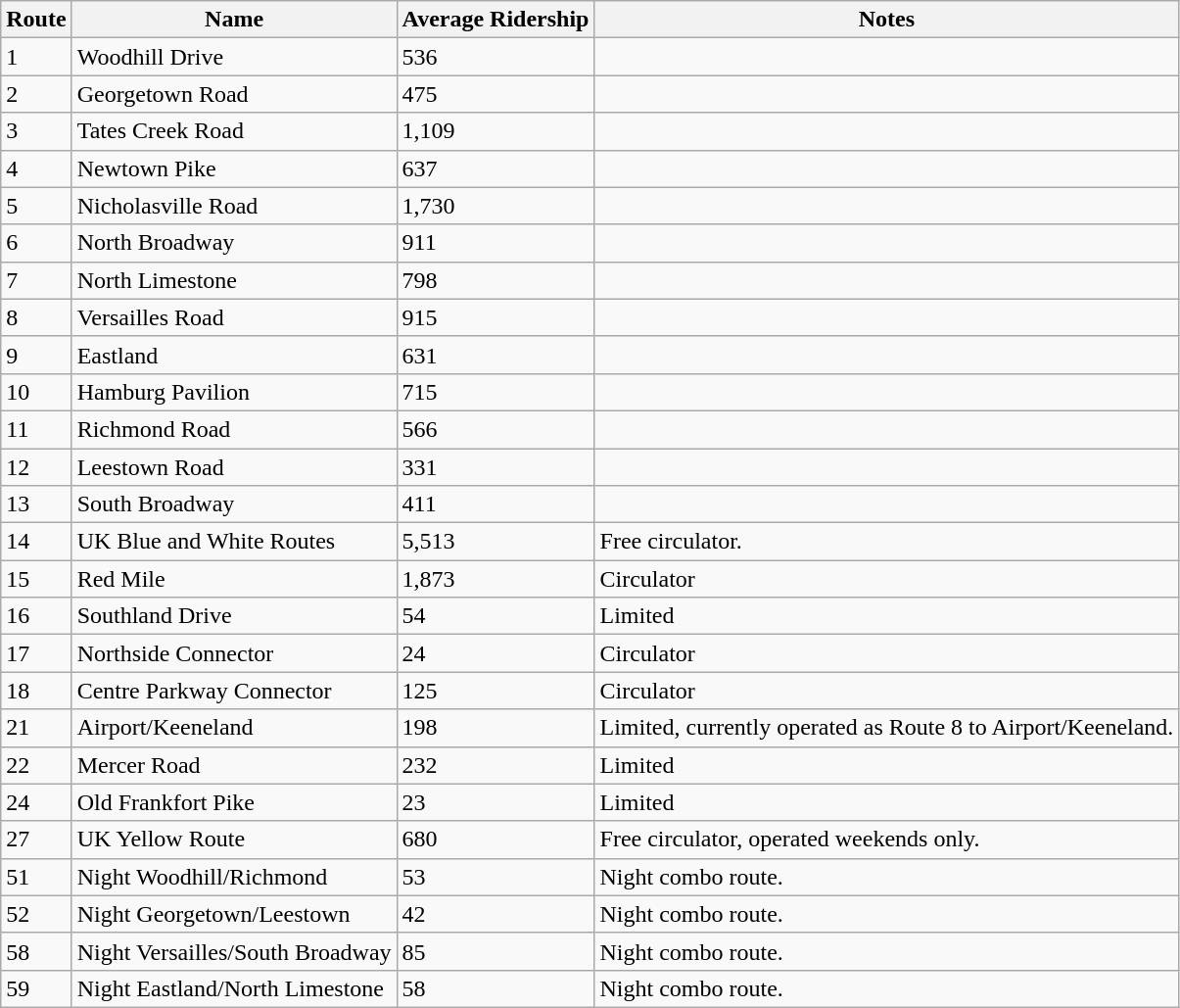<table class="wikitable sortable">
<tr>
<th data-sort-type="number">Route</th>
<th data-sort-type="text">Name</th>
<th data-sort-type="number">Average Ridership</th>
<th class="unsortable">Notes</th>
</tr>
<tr>
<td>1</td>
<td>Woodhill Drive</td>
<td>536</td>
<td></td>
</tr>
<tr>
<td>2</td>
<td>Georgetown Road</td>
<td>475</td>
<td></td>
</tr>
<tr>
<td>3</td>
<td>Tates Creek Road</td>
<td>1,109</td>
<td></td>
</tr>
<tr>
<td>4</td>
<td>Newtown Pike</td>
<td>637</td>
<td></td>
</tr>
<tr>
<td>5</td>
<td>Nicholasville Road</td>
<td>1,730</td>
<td></td>
</tr>
<tr>
<td>6</td>
<td>North Broadway</td>
<td>911</td>
<td></td>
</tr>
<tr>
<td>7</td>
<td>North Limestone</td>
<td>798</td>
<td></td>
</tr>
<tr>
<td>8</td>
<td>Versailles Road</td>
<td>915</td>
<td></td>
</tr>
<tr>
<td>9</td>
<td>Eastland</td>
<td>631</td>
<td></td>
</tr>
<tr>
<td>10</td>
<td>Hamburg Pavilion</td>
<td>715</td>
<td></td>
</tr>
<tr>
<td>11</td>
<td>Richmond Road</td>
<td>566</td>
<td></td>
</tr>
<tr>
<td>12</td>
<td>Leestown Road</td>
<td>331</td>
<td></td>
</tr>
<tr>
<td>13</td>
<td>South Broadway</td>
<td>411</td>
<td></td>
</tr>
<tr>
<td>14</td>
<td>UK Blue and White Routes</td>
<td>5,513</td>
<td>Free circulator.</td>
</tr>
<tr>
<td>15</td>
<td>Red Mile</td>
<td>1,873</td>
<td>Circulator</td>
</tr>
<tr>
<td>16</td>
<td>Southland Drive</td>
<td>54</td>
<td>Limited</td>
</tr>
<tr>
<td>17</td>
<td>Northside Connector</td>
<td>24</td>
<td>Circulator</td>
</tr>
<tr>
<td>18</td>
<td>Centre Parkway Connector</td>
<td>125</td>
<td>Circulator</td>
</tr>
<tr>
<td>21</td>
<td>Airport/Keeneland</td>
<td>198</td>
<td>Limited, currently operated as Route 8 to Airport/Keeneland.</td>
</tr>
<tr>
<td>22</td>
<td>Mercer Road</td>
<td>232</td>
<td>Limited</td>
</tr>
<tr>
<td>24</td>
<td>Old Frankfort Pike</td>
<td>23</td>
<td>Limited</td>
</tr>
<tr>
<td>27</td>
<td>UK Yellow Route</td>
<td>680</td>
<td>Free circulator, operated weekends only.</td>
</tr>
<tr>
<td>51</td>
<td>Night Woodhill/Richmond</td>
<td>53</td>
<td>Night combo route.</td>
</tr>
<tr>
<td>52</td>
<td>Night Georgetown/Leestown</td>
<td>42</td>
<td>Night combo route.</td>
</tr>
<tr>
<td>58</td>
<td>Night Versailles/South Broadway</td>
<td>85</td>
<td>Night combo route.</td>
</tr>
<tr>
<td>59</td>
<td>Night Eastland/North Limestone</td>
<td>58</td>
<td>Night combo route.</td>
</tr>
</table>
